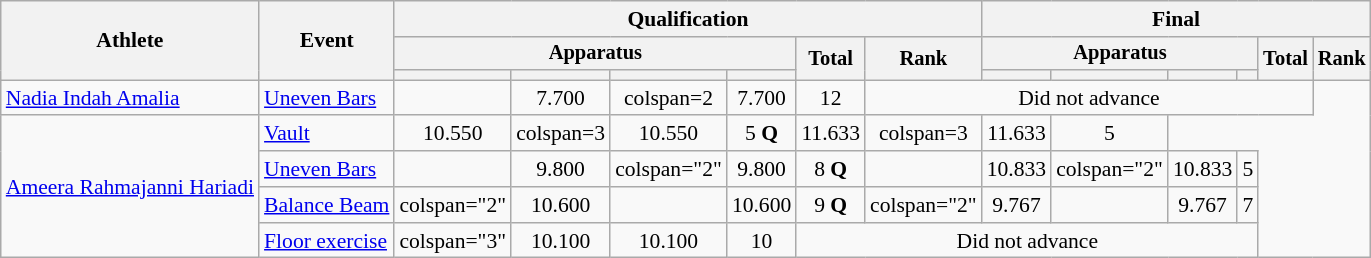<table class="wikitable" style="text-align:center; font-size:90%">
<tr>
<th rowspan=3>Athlete</th>
<th rowspan=3>Event</th>
<th colspan=6>Qualification</th>
<th colspan=6>Final</th>
</tr>
<tr style="font-size:95%">
<th colspan=4>Apparatus</th>
<th rowspan=2>Total</th>
<th rowspan=2>Rank</th>
<th colspan=4>Apparatus</th>
<th rowspan=2>Total</th>
<th rowspan=2>Rank</th>
</tr>
<tr style="font-size:95%">
<th></th>
<th></th>
<th></th>
<th></th>
<th></th>
<th></th>
<th></th>
<th></th>
</tr>
<tr>
<td align=left><a href='#'>Nadia Indah Amalia</a></td>
<td align=left><a href='#'>Uneven Bars</a></td>
<td></td>
<td>7.700</td>
<td>colspan=2 </td>
<td>7.700</td>
<td>12</td>
<td colspan="6">Did not advance</td>
</tr>
<tr>
<td align=left rowspan=4><a href='#'>Ameera Rahmajanni Hariadi</a></td>
<td align=left><a href='#'>Vault</a></td>
<td>10.550</td>
<td>colspan=3 </td>
<td>10.550</td>
<td>5 <strong>Q</strong></td>
<td>11.633</td>
<td>colspan=3 </td>
<td>11.633</td>
<td>5</td>
</tr>
<tr>
<td align=left><a href='#'>Uneven Bars</a></td>
<td></td>
<td>9.800</td>
<td>colspan="2"</td>
<td>9.800</td>
<td>8 <strong>Q</strong></td>
<td></td>
<td>10.833</td>
<td>colspan="2"</td>
<td>10.833</td>
<td>5</td>
</tr>
<tr>
<td align=left><a href='#'>Balance Beam</a></td>
<td>colspan="2" </td>
<td>10.600</td>
<td></td>
<td>10.600</td>
<td>9 <strong>Q</strong></td>
<td>colspan="2" </td>
<td>9.767</td>
<td></td>
<td>9.767</td>
<td>7</td>
</tr>
<tr>
<td align=left><a href='#'>Floor exercise</a></td>
<td>colspan="3" </td>
<td>10.100</td>
<td>10.100</td>
<td>10</td>
<td colspan="6">Did not advance</td>
</tr>
</table>
